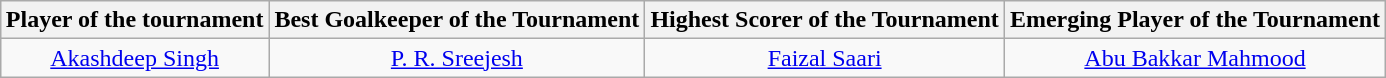<table class=wikitable style="margin:auto; text-align:center">
<tr>
<th>Player of the tournament</th>
<th>Best Goalkeeper of the Tournament</th>
<th>Highest Scorer of the Tournament</th>
<th>Emerging Player of the Tournament</th>
</tr>
<tr>
<td> <a href='#'>Akashdeep Singh</a></td>
<td> <a href='#'>P. R. Sreejesh</a></td>
<td> <a href='#'>Faizal Saari</a></td>
<td> <a href='#'>Abu Bakkar Mahmood</a></td>
</tr>
</table>
